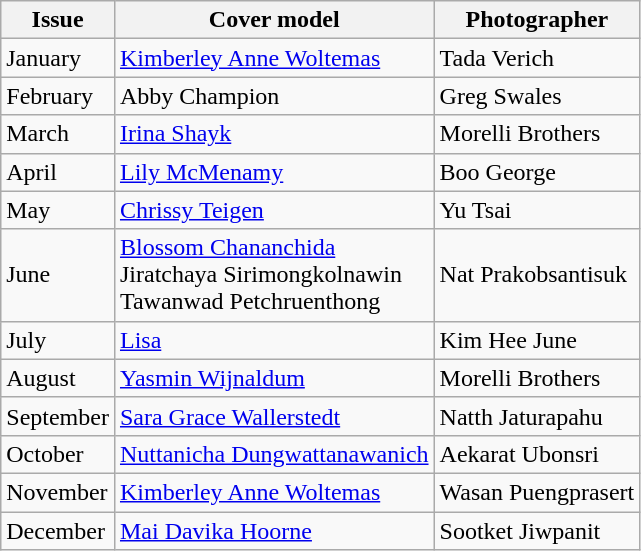<table class="sortable wikitable">
<tr>
<th>Issue</th>
<th>Cover model</th>
<th>Photographer</th>
</tr>
<tr>
<td>January</td>
<td><a href='#'>Kimberley Anne Woltemas</a></td>
<td>Tada Verich</td>
</tr>
<tr>
<td>February</td>
<td>Abby Champion</td>
<td>Greg Swales</td>
</tr>
<tr>
<td>March</td>
<td><a href='#'>Irina Shayk</a></td>
<td>Morelli Brothers</td>
</tr>
<tr>
<td>April</td>
<td><a href='#'>Lily McMenamy</a></td>
<td>Boo George</td>
</tr>
<tr>
<td>May</td>
<td><a href='#'>Chrissy Teigen</a></td>
<td>Yu Tsai</td>
</tr>
<tr>
<td>June</td>
<td><a href='#'>Blossom Chananchida</a> <br>Jiratchaya Sirimongkolnawin <br> Tawanwad Petchruenthong</td>
<td>Nat Prakobsantisuk</td>
</tr>
<tr>
<td>July</td>
<td><a href='#'>Lisa</a></td>
<td>Kim Hee June</td>
</tr>
<tr>
<td>August</td>
<td><a href='#'>Yasmin Wijnaldum</a></td>
<td>Morelli Brothers</td>
</tr>
<tr>
<td>September</td>
<td><a href='#'>Sara Grace Wallerstedt</a></td>
<td>Natth Jaturapahu</td>
</tr>
<tr>
<td>October</td>
<td><a href='#'>Nuttanicha Dungwattanawanich</a></td>
<td>Aekarat Ubonsri</td>
</tr>
<tr>
<td>November</td>
<td><a href='#'>Kimberley Anne Woltemas</a></td>
<td>Wasan Puengprasert</td>
</tr>
<tr>
<td>December</td>
<td><a href='#'>Mai Davika Hoorne</a></td>
<td>Sootket Jiwpanit</td>
</tr>
</table>
